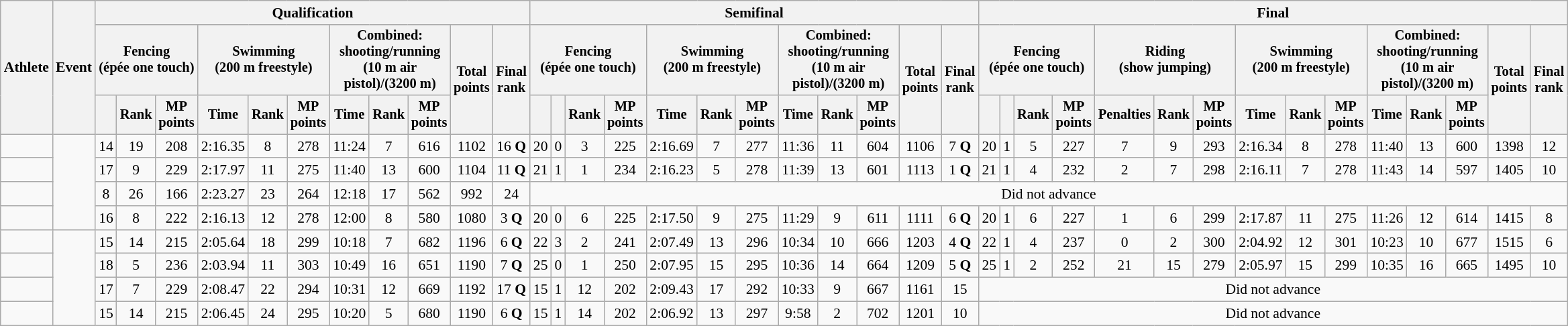<table class="wikitable" style="font-size:90%">
<tr>
<th rowspan="3">Athlete</th>
<th rowspan="3">Event</th>
<th colspan=11>Qualification</th>
<th colspan=12>Semifinal</th>
<th colspan=15>Final</th>
</tr>
<tr style="font-size:95%">
<th colspan=3>Fencing<br><span>(épée one touch)</span></th>
<th colspan=3>Swimming<br><span>(200 m freestyle)</span></th>
<th colspan=3>Combined: shooting/running<br><span>(10 m air pistol)/(3200 m)</span></th>
<th rowspan=2>Total points</th>
<th rowspan=2>Final rank</th>
<th colspan=4>Fencing<br><span>(épée one touch)</span></th>
<th colspan=3>Swimming<br><span>(200 m freestyle)</span></th>
<th colspan=3>Combined: shooting/running<br><span>(10 m air pistol)/(3200 m)</span></th>
<th rowspan=2>Total points</th>
<th rowspan=2>Final rank</th>
<th colspan=4>Fencing<br><span>(épée one touch)</span></th>
<th colspan=3>Riding<br><span>(show jumping)</span></th>
<th colspan=3>Swimming<br><span>(200 m freestyle)</span></th>
<th colspan=3>Combined: shooting/running<br><span>(10 m air pistol)/(3200 m)</span></th>
<th rowspan=2>Total points</th>
<th rowspan=2>Final rank</th>
</tr>
<tr style="font-size:95%">
<th></th>
<th>Rank</th>
<th>MP points</th>
<th>Time</th>
<th>Rank</th>
<th>MP points</th>
<th>Time</th>
<th>Rank</th>
<th>MP points</th>
<th></th>
<th></th>
<th>Rank</th>
<th>MP points</th>
<th>Time</th>
<th>Rank</th>
<th>MP points</th>
<th>Time</th>
<th>Rank</th>
<th>MP points</th>
<th></th>
<th></th>
<th>Rank</th>
<th>MP points</th>
<th>Penalties</th>
<th>Rank</th>
<th>MP points</th>
<th>Time</th>
<th>Rank</th>
<th>MP points</th>
<th>Time</th>
<th>Rank</th>
<th>MP points</th>
</tr>
<tr align=center>
<td align=left></td>
<td align=left rowspan=4></td>
<td>14</td>
<td>19</td>
<td>208</td>
<td>2:16.35</td>
<td>8</td>
<td>278</td>
<td>11:24</td>
<td>7</td>
<td>616</td>
<td>1102</td>
<td>16 <strong>Q</strong></td>
<td>20</td>
<td>0</td>
<td>3</td>
<td>225</td>
<td>2:16.69</td>
<td>7</td>
<td>277</td>
<td>11:36</td>
<td>11</td>
<td>604</td>
<td>1106</td>
<td>7 <strong>Q</strong></td>
<td>20</td>
<td>1</td>
<td>5</td>
<td>227</td>
<td>7</td>
<td>9</td>
<td>293</td>
<td>2:16.34</td>
<td>8</td>
<td>278</td>
<td>11:40</td>
<td>13</td>
<td>600</td>
<td>1398</td>
<td>12</td>
</tr>
<tr align=center>
<td align=left></td>
<td>17</td>
<td>9</td>
<td>229</td>
<td>2:17.97</td>
<td>11</td>
<td>275</td>
<td>11:40</td>
<td>13</td>
<td>600</td>
<td>1104</td>
<td>11 <strong>Q</strong></td>
<td>21</td>
<td>1</td>
<td>1</td>
<td>234</td>
<td>2:16.23</td>
<td>5</td>
<td>278</td>
<td>11:39</td>
<td>13</td>
<td>601</td>
<td>1113</td>
<td>1 <strong>Q</strong></td>
<td>21</td>
<td>1</td>
<td>4</td>
<td>232</td>
<td>2</td>
<td>7</td>
<td>298</td>
<td>2:16.11</td>
<td>7</td>
<td>278</td>
<td>11:43</td>
<td>14</td>
<td>597</td>
<td>1405</td>
<td>10</td>
</tr>
<tr align=center>
<td align=left></td>
<td>8</td>
<td>26</td>
<td>166</td>
<td>2:23.27</td>
<td>23</td>
<td>264</td>
<td>12:18</td>
<td>17</td>
<td>562</td>
<td>992</td>
<td>24</td>
<td colspan=27>Did not advance</td>
</tr>
<tr align=center>
<td align=left></td>
<td>16</td>
<td>8</td>
<td>222</td>
<td>2:16.13</td>
<td>12</td>
<td>278</td>
<td>12:00</td>
<td>8</td>
<td>580</td>
<td>1080</td>
<td>3 <strong>Q</strong></td>
<td>20</td>
<td>0</td>
<td>6</td>
<td>225</td>
<td>2:17.50</td>
<td>9</td>
<td>275</td>
<td>11:29</td>
<td>9</td>
<td>611</td>
<td>1111</td>
<td>6 <strong>Q</strong></td>
<td>20</td>
<td>1</td>
<td>6</td>
<td>227</td>
<td>1</td>
<td>6</td>
<td>299</td>
<td>2:17.87</td>
<td>11</td>
<td>275</td>
<td>11:26</td>
<td>12</td>
<td>614</td>
<td>1415</td>
<td>8</td>
</tr>
<tr align=center>
<td align=left></td>
<td align=left rowspan=4></td>
<td>15</td>
<td>14</td>
<td>215</td>
<td>2:05.64</td>
<td>18</td>
<td>299</td>
<td>10:18</td>
<td>7</td>
<td>682</td>
<td>1196</td>
<td>6 <strong>Q</strong></td>
<td>22</td>
<td>3</td>
<td>2</td>
<td>241</td>
<td>2:07.49</td>
<td>13</td>
<td>296</td>
<td>10:34</td>
<td>10</td>
<td>666</td>
<td>1203</td>
<td>4 <strong>Q</strong></td>
<td>22</td>
<td>1</td>
<td>4</td>
<td>237</td>
<td>0</td>
<td>2</td>
<td>300</td>
<td>2:04.92</td>
<td>12</td>
<td>301</td>
<td>10:23</td>
<td>10</td>
<td>677</td>
<td>1515</td>
<td>6</td>
</tr>
<tr align=center>
<td align=left></td>
<td>18</td>
<td>5</td>
<td>236</td>
<td>2:03.94</td>
<td>11</td>
<td>303</td>
<td>10:49</td>
<td>16</td>
<td>651</td>
<td>1190</td>
<td>7 <strong>Q</strong></td>
<td>25</td>
<td>0</td>
<td>1</td>
<td>250</td>
<td>2:07.95</td>
<td>15</td>
<td>295</td>
<td>10:36</td>
<td>14</td>
<td>664</td>
<td>1209</td>
<td>5 <strong>Q</strong></td>
<td>25</td>
<td>1</td>
<td>2</td>
<td>252</td>
<td>21</td>
<td>15</td>
<td>279</td>
<td>2:05.97</td>
<td>15</td>
<td>299</td>
<td>10:35</td>
<td>16</td>
<td>665</td>
<td>1495</td>
<td>10</td>
</tr>
<tr align=center>
<td align=left></td>
<td>17</td>
<td>7</td>
<td>229</td>
<td>2:08.47</td>
<td>22</td>
<td>294</td>
<td>10:31</td>
<td>12</td>
<td>669</td>
<td>1192</td>
<td>17 <strong>Q</strong></td>
<td>15</td>
<td>1</td>
<td>12</td>
<td>202</td>
<td>2:09.43</td>
<td>17</td>
<td>292</td>
<td>10:33</td>
<td>9</td>
<td>667</td>
<td>1161</td>
<td>15</td>
<td colspan=15>Did not advance</td>
</tr>
<tr align=center>
<td align=left></td>
<td>15</td>
<td>14</td>
<td>215</td>
<td>2:06.45</td>
<td>24</td>
<td>295</td>
<td>10:20</td>
<td>5</td>
<td>680</td>
<td>1190</td>
<td>6 <strong>Q</strong></td>
<td>15</td>
<td>1</td>
<td>14</td>
<td>202</td>
<td>2:06.92</td>
<td>13</td>
<td>297</td>
<td>9:58</td>
<td>2</td>
<td>702</td>
<td>1201</td>
<td>10</td>
<td colspan=15>Did not advance</td>
</tr>
</table>
